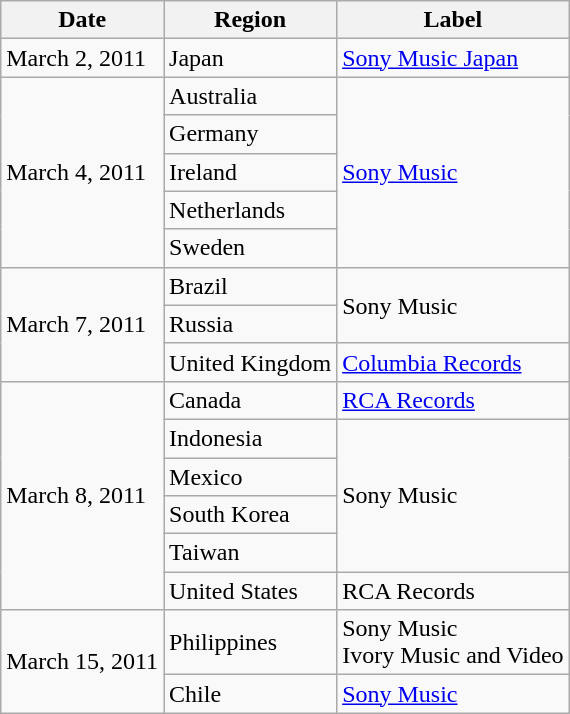<table class="wikitable plainrowheaders">
<tr>
<th scope="col">Date</th>
<th scope="col">Region</th>
<th scope="col">Label</th>
</tr>
<tr>
<td>March 2, 2011</td>
<td>Japan</td>
<td><a href='#'>Sony Music Japan</a></td>
</tr>
<tr>
<td rowspan="5">March 4, 2011</td>
<td>Australia</td>
<td rowspan="5"><a href='#'>Sony Music</a></td>
</tr>
<tr>
<td>Germany</td>
</tr>
<tr>
<td>Ireland</td>
</tr>
<tr>
<td>Netherlands</td>
</tr>
<tr>
<td>Sweden</td>
</tr>
<tr>
<td rowspan="3">March 7, 2011</td>
<td>Brazil </td>
<td rowspan="2">Sony Music</td>
</tr>
<tr>
<td>Russia</td>
</tr>
<tr>
<td>United Kingdom</td>
<td><a href='#'>Columbia Records</a></td>
</tr>
<tr>
<td rowspan="6">March 8, 2011</td>
<td>Canada</td>
<td><a href='#'>RCA Records</a></td>
</tr>
<tr>
<td>Indonesia</td>
<td rowspan="4">Sony Music</td>
</tr>
<tr>
<td>Mexico</td>
</tr>
<tr>
<td>South Korea</td>
</tr>
<tr>
<td>Taiwan</td>
</tr>
<tr>
<td>United States</td>
<td>RCA Records</td>
</tr>
<tr>
<td rowspan="2">March 15, 2011</td>
<td>Philippines</td>
<td>Sony Music<br>Ivory Music and Video</td>
</tr>
<tr>
<td>Chile</td>
<td><a href='#'>Sony Music</a></td>
</tr>
</table>
